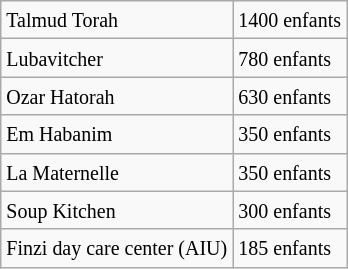<table class="wikitable">
<tr>
<td><small>Talmud Torah</small></td>
<td><small>1400 enfants</small></td>
</tr>
<tr>
<td><small>Lubavitcher</small></td>
<td><small>780 enfants</small></td>
</tr>
<tr>
<td><small>Ozar Hatorah</small></td>
<td><small>630 enfants</small></td>
</tr>
<tr>
<td><small>Em Habanim</small></td>
<td><small>350 enfants</small></td>
</tr>
<tr>
<td><small>La Maternelle</small></td>
<td><small>350 enfants</small></td>
</tr>
<tr>
<td><small>Soup Kitchen</small></td>
<td><small>300 enfants</small></td>
</tr>
<tr>
<td><small>Finzi day care center (AIU)</small></td>
<td><small>185 enfants</small></td>
</tr>
</table>
